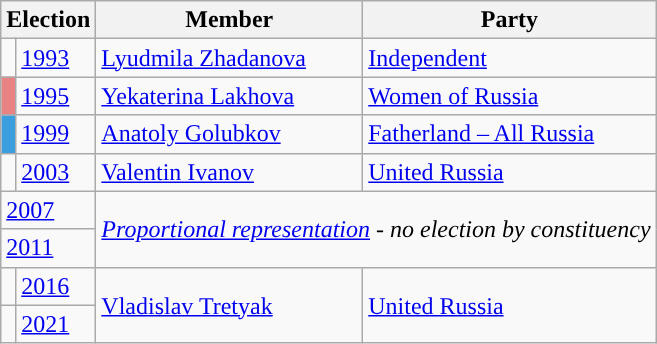<table class="wikitable">
<tr>
<th colspan="2">Election</th>
<th>Member</th>
<th>Party</th>
</tr>
<tr>
<td style="background-color:"></td>
<td><a href='#'>1993</a></td>
<td><a href='#'>Lyudmila Zhadanova</a></td>
<td><a href='#'>Independent</a></td>
</tr>
<tr>
<td style="background-color:#E98282"></td>
<td><a href='#'>1995</a></td>
<td><a href='#'>Yekaterina Lakhova</a></td>
<td><a href='#'>Women of Russia</a></td>
</tr>
<tr>
<td style="background-color:#3B9EDF"></td>
<td><a href='#'>1999</a></td>
<td><a href='#'>Anatoly Golubkov</a></td>
<td><a href='#'>Fatherland – All Russia</a></td>
</tr>
<tr>
<td style="background-color: "></td>
<td><a href='#'>2003</a></td>
<td><a href='#'>Valentin Ivanov</a></td>
<td><a href='#'>United Russia</a></td>
</tr>
<tr>
<td colspan=2><a href='#'>2007</a></td>
<td colspan=2 rowspan=2><em><a href='#'>Proportional representation</a> - no election by constituency</em></td>
</tr>
<tr>
<td colspan=2><a href='#'>2011</a></td>
</tr>
<tr>
<td style="background-color: "></td>
<td><a href='#'>2016</a></td>
<td rowspan=2><a href='#'>Vladislav Tretyak</a></td>
<td rowspan=2><a href='#'>United Russia</a></td>
</tr>
<tr>
<td style="background-color: "></td>
<td><a href='#'>2021</a></td>
</tr>
</table>
